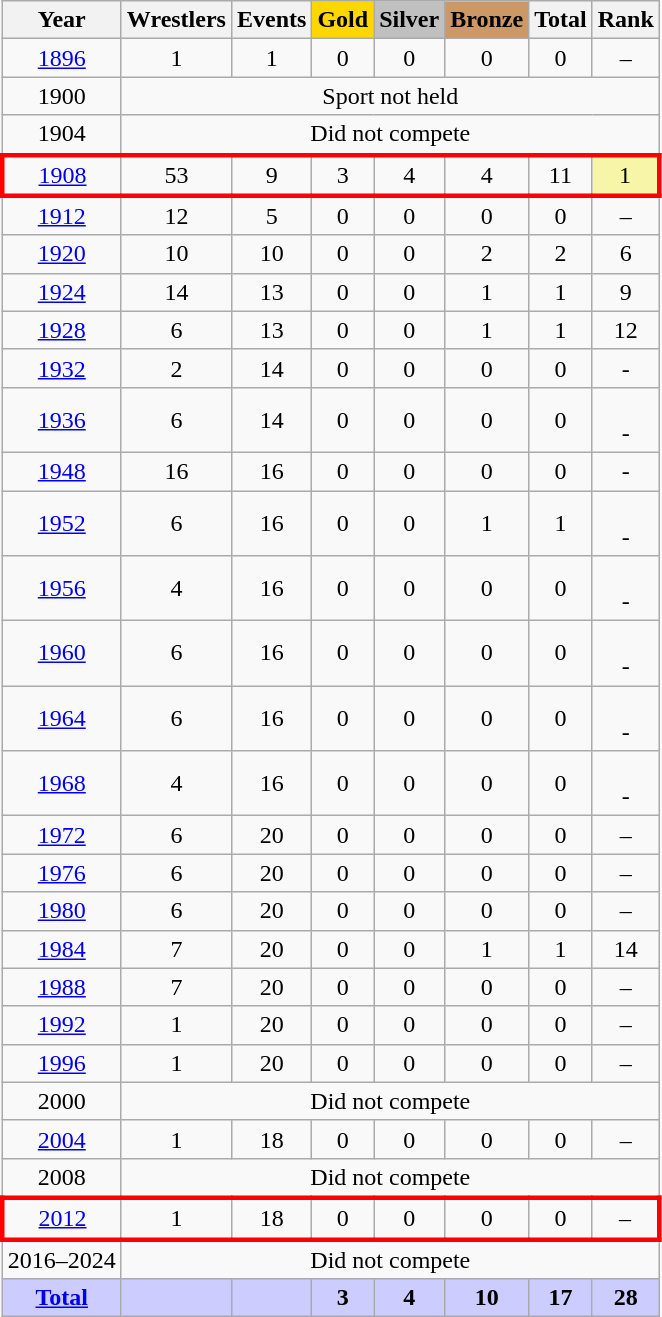<table class="wikitable sortable collapsible collapsed">
<tr>
<th>Year</th>
<th>Wrestlers</th>
<th>Events</th>
<th style="text-align:center; background-color:gold;"><strong>Gold</strong></th>
<th style="text-align:center; background-color:silver;"><strong>Silver</strong></th>
<th style="text-align:center; background-color:#c96;"><strong>Bronze</strong></th>
<th>Total</th>
<th>Rank</th>
</tr>
<tr style="text-align:center">
<td><a href='#'>1896</a></td>
<td>1</td>
<td>1</td>
<td>0</td>
<td>0</td>
<td>0</td>
<td>0</td>
<td>–</td>
</tr>
<tr style="text-align:center">
<td>1900</td>
<td colspan=7>Sport not held</td>
</tr>
<tr style="text-align:center">
<td>1904</td>
<td colspan=7>Did not compete</td>
</tr>
<tr style="text-align:center;border: 3px solid red">
<td><a href='#'>1908</a></td>
<td>53</td>
<td>9</td>
<td>3</td>
<td>4</td>
<td>4</td>
<td>11</td>
<td style="background-color:#F7F6A8">1</td>
</tr>
<tr style="text-align:center">
<td><a href='#'>1912</a></td>
<td>12</td>
<td>5</td>
<td>0</td>
<td>0</td>
<td>0</td>
<td>0</td>
<td>–</td>
</tr>
<tr style="text-align:center">
<td><a href='#'>1920</a></td>
<td>10</td>
<td>10</td>
<td>0</td>
<td>0</td>
<td>2</td>
<td>2</td>
<td>6</td>
</tr>
<tr style="text-align:center">
<td><a href='#'>1924</a></td>
<td>14</td>
<td>13</td>
<td>0</td>
<td>0</td>
<td>1</td>
<td>1</td>
<td>9</td>
</tr>
<tr style="text-align:center">
<td><a href='#'>1928</a></td>
<td>6</td>
<td>13</td>
<td>0</td>
<td>0</td>
<td>1</td>
<td>1</td>
<td>12</td>
</tr>
<tr style="text-align:center">
<td><a href='#'>1932</a></td>
<td>2</td>
<td>14</td>
<td>0</td>
<td>0</td>
<td>0</td>
<td>0</td>
<td>-</td>
</tr>
<tr style="text-align:center">
<td><a href='#'>1936</a></td>
<td>6</td>
<td>14</td>
<td>0</td>
<td>0</td>
<td>0</td>
<td>0</td>
<td><br>-</td>
</tr>
<tr style="text-align:center">
<td><a href='#'>1948</a></td>
<td>16</td>
<td>16</td>
<td>0</td>
<td>0</td>
<td>0</td>
<td>0</td>
<td>-</td>
</tr>
<tr style="text-align:center">
<td><a href='#'>1952</a></td>
<td>6</td>
<td>16</td>
<td>0</td>
<td>0</td>
<td>1</td>
<td>1</td>
<td><br>-</td>
</tr>
<tr style="text-align:center">
<td><a href='#'>1956</a></td>
<td>4</td>
<td>16</td>
<td>0</td>
<td>0</td>
<td>0</td>
<td>0</td>
<td><br>-</td>
</tr>
<tr style="text-align:center">
<td><a href='#'>1960</a></td>
<td>6</td>
<td>16</td>
<td>0</td>
<td>0</td>
<td>0</td>
<td>0</td>
<td><br>-</td>
</tr>
<tr style="text-align:center">
<td><a href='#'>1964</a></td>
<td>6</td>
<td>16</td>
<td>0</td>
<td>0</td>
<td>0</td>
<td>0</td>
<td><br>-</td>
</tr>
<tr style="text-align:center">
<td><a href='#'>1968</a></td>
<td>4</td>
<td>16</td>
<td>0</td>
<td>0</td>
<td>0</td>
<td>0</td>
<td><br>-</td>
</tr>
<tr style="text-align:center">
<td><a href='#'>1972</a></td>
<td>6</td>
<td>20</td>
<td>0</td>
<td>0</td>
<td>0</td>
<td>0</td>
<td>–</td>
</tr>
<tr style="text-align:center">
<td><a href='#'>1976</a></td>
<td>6</td>
<td>20</td>
<td>0</td>
<td>0</td>
<td>0</td>
<td>0</td>
<td>–</td>
</tr>
<tr style="text-align:center">
<td><a href='#'>1980</a></td>
<td>6</td>
<td>20</td>
<td>0</td>
<td>0</td>
<td>0</td>
<td>0</td>
<td>–</td>
</tr>
<tr style="text-align:center">
<td><a href='#'>1984</a></td>
<td>7</td>
<td>20</td>
<td>0</td>
<td>0</td>
<td>1</td>
<td>1</td>
<td>14</td>
</tr>
<tr style="text-align:center">
<td><a href='#'>1988</a></td>
<td>7</td>
<td>20</td>
<td>0</td>
<td>0</td>
<td>0</td>
<td>0</td>
<td>–</td>
</tr>
<tr style="text-align:center">
<td><a href='#'>1992</a></td>
<td>1</td>
<td>20</td>
<td>0</td>
<td>0</td>
<td>0</td>
<td>0</td>
<td>–</td>
</tr>
<tr style="text-align:center">
<td><a href='#'>1996</a></td>
<td>1</td>
<td>20</td>
<td>0</td>
<td>0</td>
<td>0</td>
<td>0</td>
<td>–</td>
</tr>
<tr style="text-align:center">
<td>2000</td>
<td colspan=7>Did not compete</td>
</tr>
<tr style="text-align:center">
<td><a href='#'>2004</a></td>
<td>1</td>
<td>18</td>
<td>0</td>
<td>0</td>
<td>0</td>
<td>0</td>
<td>–</td>
</tr>
<tr style="text-align:center">
<td>2008</td>
<td colspan=7>Did not compete</td>
</tr>
<tr style="text-align:center;border: 3px solid red">
<td><a href='#'>2012</a></td>
<td>1</td>
<td>18</td>
<td>0</td>
<td>0</td>
<td>0</td>
<td>0</td>
<td>–</td>
</tr>
<tr style="text-align:center">
<td>2016–2024</td>
<td colspan=7>Did not compete</td>
</tr>
<tr style="text-align:center; background-color:#ccf;">
<td><strong><a href='#'>Total</a></strong></td>
<td></td>
<td></td>
<td><strong>3</strong></td>
<td><strong>4</strong></td>
<td><strong>10</strong></td>
<td><strong>17</strong></td>
<td><strong>28</strong></td>
</tr>
</table>
